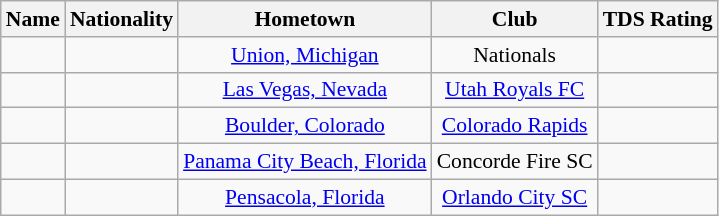<table class="wikitable" style="font-size:90%; text-align: center;" border="1">
<tr>
<th>Name</th>
<th>Nationality</th>
<th>Hometown</th>
<th>Club</th>
<th>TDS Rating</th>
</tr>
<tr>
<td></td>
<td></td>
<td><a href='#'>Union, Michigan</a></td>
<td>Nationals</td>
<td></td>
</tr>
<tr>
<td></td>
<td></td>
<td><a href='#'>Las Vegas, Nevada</a></td>
<td><a href='#'>Utah Royals FC</a></td>
<td></td>
</tr>
<tr>
<td></td>
<td></td>
<td><a href='#'>Boulder, Colorado</a></td>
<td><a href='#'>Colorado Rapids</a></td>
<td></td>
</tr>
<tr>
<td></td>
<td></td>
<td><a href='#'>Panama City Beach, Florida</a></td>
<td>Concorde Fire SC</td>
<td></td>
</tr>
<tr>
<td></td>
<td></td>
<td><a href='#'>Pensacola, Florida</a></td>
<td><a href='#'>Orlando City SC</a></td>
<td></td>
</tr>
</table>
